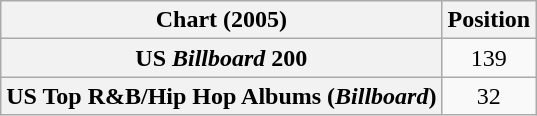<table class="wikitable sortable plainrowheaders" style="text-align:center">
<tr>
<th scope="col">Chart (2005)</th>
<th scope="col">Position</th>
</tr>
<tr>
<th scope="row">US <em>Billboard</em> 200</th>
<td style="text-align:center;">139</td>
</tr>
<tr>
<th scope="row">US Top R&B/Hip Hop Albums (<em>Billboard</em>)</th>
<td style="text-align:center;">32</td>
</tr>
</table>
